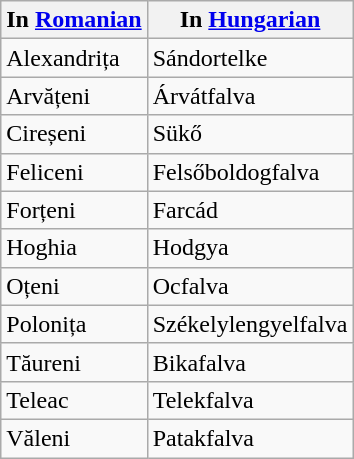<table class="wikitable collapsible sortable">
<tr>
<th>In <a href='#'>Romanian</a></th>
<th>In <a href='#'>Hungarian</a></th>
</tr>
<tr>
<td>Alexandrița</td>
<td>Sándortelke</td>
</tr>
<tr>
<td>Arvățeni</td>
<td>Árvátfalva</td>
</tr>
<tr>
<td>Cireșeni</td>
<td>Sükő</td>
</tr>
<tr>
<td>Feliceni</td>
<td>Felsőboldogfalva</td>
</tr>
<tr>
<td>Forțeni</td>
<td>Farcád</td>
</tr>
<tr>
<td>Hoghia</td>
<td>Hodgya</td>
</tr>
<tr>
<td>Oțeni</td>
<td>Ocfalva</td>
</tr>
<tr>
<td>Polonița</td>
<td>Székelylengyelfalva</td>
</tr>
<tr>
<td>Tăureni</td>
<td>Bikafalva</td>
</tr>
<tr>
<td>Teleac</td>
<td>Telekfalva</td>
</tr>
<tr>
<td>Văleni</td>
<td>Patakfalva</td>
</tr>
</table>
